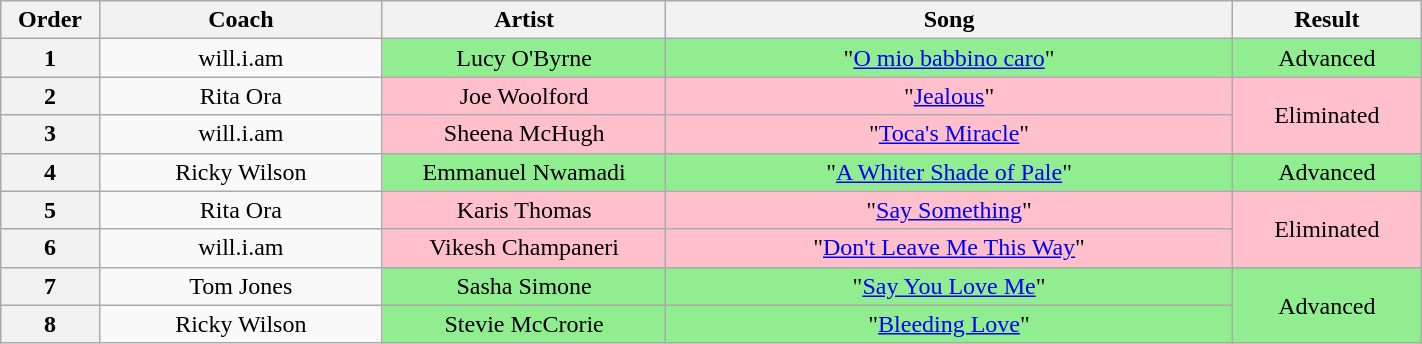<table class="wikitable" style="text-align:center; width:75%;">
<tr>
<th scope="col" style="width:05%;">Order</th>
<th scope="col" style="width:15%;">Coach</th>
<th scope="col" style="width:15%;">Artist</th>
<th scope="col" style="width:30%;">Song</th>
<th scope="col" style="width:10%;">Result</th>
</tr>
<tr>
<th scope="col">1</th>
<td rowspan="1">will.i.am</td>
<td style="background:lightgreen;">Lucy O'Byrne</td>
<td style="background:lightgreen;">"<a href='#'>O mio babbino caro</a>"</td>
<td style="background:lightgreen;">Advanced</td>
</tr>
<tr>
<th scope="col">2</th>
<td rowspan="1">Rita Ora</td>
<td style="background:pink;">Joe Woolford</td>
<td style="background:pink;">"<a href='#'>Jealous</a>"</td>
<td rowspan="2" style="background:pink;">Eliminated</td>
</tr>
<tr>
<th scope="col">3</th>
<td rowspan="1">will.i.am</td>
<td style="background:pink;">Sheena McHugh</td>
<td style="background:pink;">"<a href='#'>Toca's Miracle</a>"</td>
</tr>
<tr>
<th scope="col">4</th>
<td rowspan="1">Ricky Wilson</td>
<td style="background:lightgreen;">Emmanuel Nwamadi</td>
<td style="background:lightgreen;">"<a href='#'>A Whiter Shade of Pale</a>"</td>
<td style="background:lightgreen;">Advanced</td>
</tr>
<tr>
<th scope="col">5</th>
<td rowspan="1">Rita Ora</td>
<td style="background:pink;">Karis Thomas</td>
<td style="background:pink;">"<a href='#'>Say Something</a>"</td>
<td rowspan="2" style="background:pink;">Eliminated</td>
</tr>
<tr>
<th scope="col">6</th>
<td rowspan="1">will.i.am</td>
<td style="background:pink;">Vikesh Champaneri</td>
<td style="background:pink;">"<a href='#'>Don't Leave Me This Way</a>"</td>
</tr>
<tr>
<th scope="col">7</th>
<td rowspan="1">Tom Jones</td>
<td style="background:lightgreen;">Sasha Simone</td>
<td style="background:lightgreen;">"<a href='#'>Say You Love Me</a>"</td>
<td rowspan="2" style="background:lightgreen;">Advanced</td>
</tr>
<tr>
<th scope="col">8</th>
<td rowspan="1">Ricky Wilson</td>
<td style="background:lightgreen;">Stevie McCrorie</td>
<td style="background:lightgreen;">"<a href='#'>Bleeding Love</a>"</td>
</tr>
</table>
